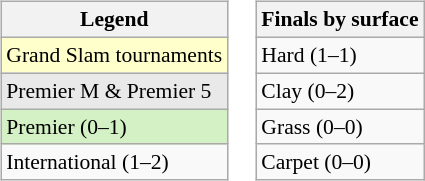<table>
<tr valign=top>
<td><br><table class=wikitable style="font-size:90%">
<tr>
<th>Legend</th>
</tr>
<tr style="background:#ffffcc;">
<td>Grand Slam tournaments</td>
</tr>
<tr style="background:#e9e9e9;">
<td>Premier M & Premier 5</td>
</tr>
<tr style="background:#d4f1c5;">
<td>Premier (0–1)</td>
</tr>
<tr>
<td>International (1–2)</td>
</tr>
</table>
</td>
<td><br><table class=wikitable style="font-size:90%">
<tr>
<th>Finals by surface</th>
</tr>
<tr>
<td>Hard (1–1)</td>
</tr>
<tr>
<td>Clay (0–2)</td>
</tr>
<tr>
<td>Grass (0–0)</td>
</tr>
<tr>
<td>Carpet (0–0)</td>
</tr>
</table>
</td>
</tr>
</table>
